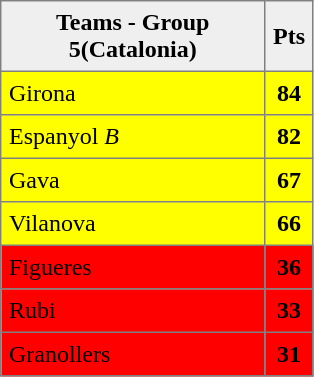<table style=border-collapse:collapse border=1 cellspacing=0 cellpadding=5>
<tr align=center bgcolor=#efefef>
<th width=165>Teams - Group 5(Catalonia)</th>
<th width=20>Pts</th>
</tr>
<tr align=center style="background:#FFFF00;">
<td style="text-align:left;">Girona</td>
<td><strong>84</strong></td>
</tr>
<tr align=center style="background:#FFFF00;">
<td style="text-align:left;">Espanyol <em>B</em></td>
<td><strong>82</strong></td>
</tr>
<tr align=center style="background:#FFFF00;">
<td style="text-align:left;">Gava</td>
<td><strong>67</strong></td>
</tr>
<tr align=center style="background:#FFFF00;">
<td style="text-align:left;">Vilanova</td>
<td><strong>66</strong></td>
</tr>
<tr align=center style="background:#FF0000;">
<td style="text-align:left;">Figueres</td>
<td><strong>36</strong></td>
</tr>
<tr align=center style="background:#FF0000;">
<td style="text-align:left;">Rubi</td>
<td><strong>33</strong></td>
</tr>
<tr align=center style="background:#FF0000;">
<td style="text-align:left;">Granollers</td>
<td><strong>31</strong></td>
</tr>
</table>
